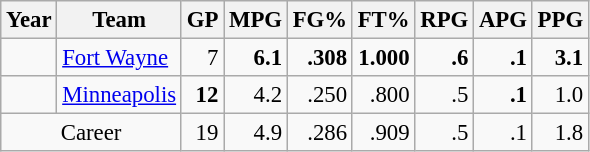<table class="wikitable sortable" style="font-size:95%; text-align:right;">
<tr>
<th>Year</th>
<th>Team</th>
<th>GP</th>
<th>MPG</th>
<th>FG%</th>
<th>FT%</th>
<th>RPG</th>
<th>APG</th>
<th>PPG</th>
</tr>
<tr>
<td style="text-align:left;"></td>
<td style="text-align:left;"><a href='#'>Fort Wayne</a></td>
<td>7</td>
<td><strong>6.1</strong></td>
<td><strong>.308</strong></td>
<td><strong>1.000</strong></td>
<td><strong>.6</strong></td>
<td><strong>.1</strong></td>
<td><strong>3.1</strong></td>
</tr>
<tr>
<td style="text-align:left;"></td>
<td style="text-align:left;"><a href='#'>Minneapolis</a></td>
<td><strong>12</strong></td>
<td>4.2</td>
<td>.250</td>
<td>.800</td>
<td>.5</td>
<td><strong>.1</strong></td>
<td>1.0</td>
</tr>
<tr>
<td colspan="2" style="text-align:center;">Career</td>
<td>19</td>
<td>4.9</td>
<td>.286</td>
<td>.909</td>
<td>.5</td>
<td>.1</td>
<td>1.8</td>
</tr>
</table>
